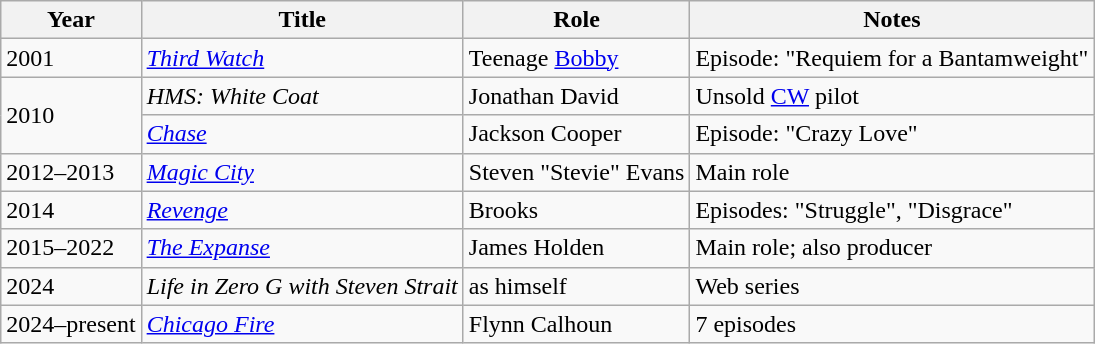<table class="wikitable sortable">
<tr>
<th>Year</th>
<th>Title</th>
<th>Role</th>
<th class="unsortable">Notes</th>
</tr>
<tr>
<td>2001</td>
<td><em><a href='#'>Third Watch</a></em></td>
<td>Teenage <a href='#'>Bobby</a></td>
<td>Episode: "Requiem for a Bantamweight"</td>
</tr>
<tr>
<td rowspan="2">2010</td>
<td><em>HMS: White Coat</em></td>
<td>Jonathan David</td>
<td>Unsold <a href='#'>CW</a> pilot</td>
</tr>
<tr>
<td><em><a href='#'>Chase</a></em></td>
<td>Jackson Cooper</td>
<td>Episode: "Crazy Love"</td>
</tr>
<tr>
<td>2012–2013</td>
<td><em><a href='#'>Magic City</a></em></td>
<td>Steven "Stevie" Evans</td>
<td>Main role</td>
</tr>
<tr>
<td>2014</td>
<td><em><a href='#'>Revenge</a></em></td>
<td>Brooks</td>
<td>Episodes: "Struggle", "Disgrace"</td>
</tr>
<tr>
<td>2015–2022</td>
<td><em><a href='#'>The Expanse</a></em></td>
<td>James Holden</td>
<td>Main role; also producer</td>
</tr>
<tr>
<td>2024</td>
<td><em>Life in Zero G with Steven Strait</em></td>
<td>as himself</td>
<td>Web series</td>
</tr>
<tr>
<td>2024–present</td>
<td><a href='#'><em>Chicago Fire</em></a></td>
<td>Flynn Calhoun</td>
<td>7 episodes</td>
</tr>
</table>
